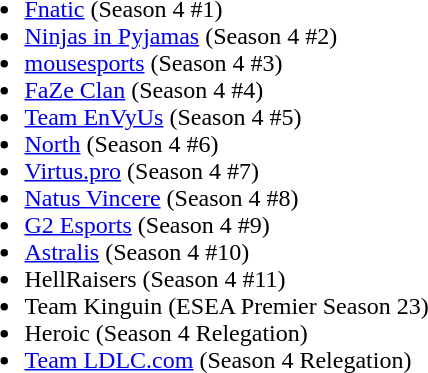<table cellspacing="20">
<tr>
<td valign="top" width="1000px"><br><ul><li><a href='#'>Fnatic</a> (Season 4 #1)</li><li><a href='#'>Ninjas in Pyjamas</a> (Season 4 #2)</li><li><a href='#'>mousesports</a> (Season 4 #3)</li><li><a href='#'>FaZe Clan</a> (Season 4 #4)</li><li><a href='#'>Team EnVyUs</a> (Season 4 #5)</li><li><a href='#'>North</a> (Season 4 #6)</li><li><a href='#'>Virtus.pro</a> (Season 4 #7)</li><li><a href='#'>Natus Vincere</a> (Season 4 #8)</li><li><a href='#'>G2 Esports</a> (Season 4 #9)</li><li><a href='#'>Astralis</a> (Season 4 #10)</li><li>HellRaisers (Season 4 #11)</li><li>Team Kinguin (ESEA Premier Season 23)</li><li>Heroic (Season 4 Relegation)</li><li><a href='#'>Team LDLC.com</a> (Season 4 Relegation)</li></ul></td>
</tr>
<tr>
</tr>
</table>
